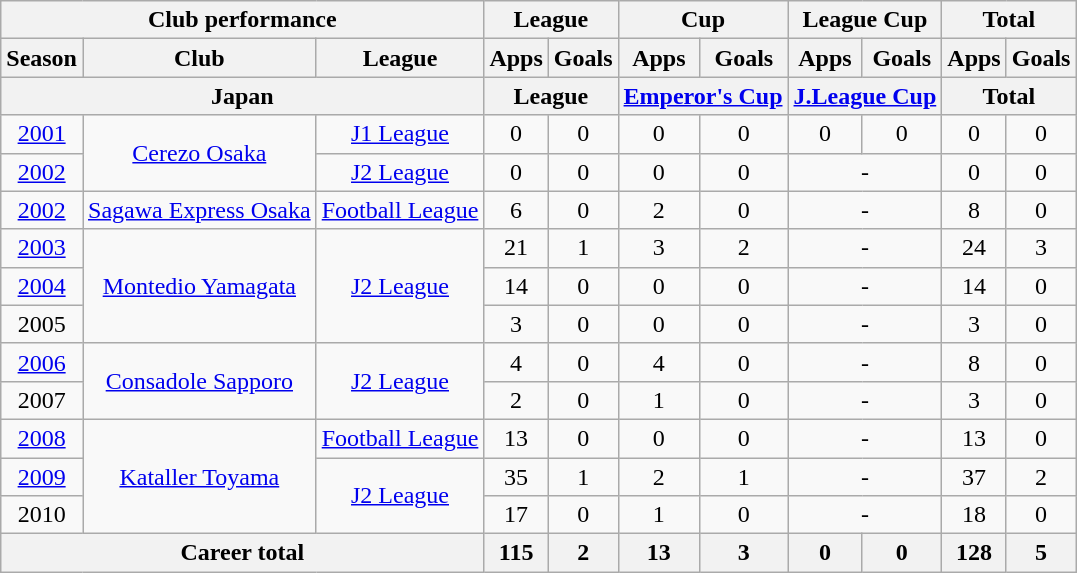<table class="wikitable" style="text-align:center">
<tr>
<th colspan=3>Club performance</th>
<th colspan=2>League</th>
<th colspan=2>Cup</th>
<th colspan=2>League Cup</th>
<th colspan=2>Total</th>
</tr>
<tr>
<th>Season</th>
<th>Club</th>
<th>League</th>
<th>Apps</th>
<th>Goals</th>
<th>Apps</th>
<th>Goals</th>
<th>Apps</th>
<th>Goals</th>
<th>Apps</th>
<th>Goals</th>
</tr>
<tr>
<th colspan=3>Japan</th>
<th colspan=2>League</th>
<th colspan=2><a href='#'>Emperor's Cup</a></th>
<th colspan=2><a href='#'>J.League Cup</a></th>
<th colspan=2>Total</th>
</tr>
<tr>
<td><a href='#'>2001</a></td>
<td rowspan="2"><a href='#'>Cerezo Osaka</a></td>
<td><a href='#'>J1 League</a></td>
<td>0</td>
<td>0</td>
<td>0</td>
<td>0</td>
<td>0</td>
<td>0</td>
<td>0</td>
<td>0</td>
</tr>
<tr>
<td><a href='#'>2002</a></td>
<td><a href='#'>J2 League</a></td>
<td>0</td>
<td>0</td>
<td>0</td>
<td>0</td>
<td colspan="2">-</td>
<td>0</td>
<td>0</td>
</tr>
<tr>
<td><a href='#'>2002</a></td>
<td><a href='#'>Sagawa Express Osaka</a></td>
<td><a href='#'>Football League</a></td>
<td>6</td>
<td>0</td>
<td>2</td>
<td>0</td>
<td colspan="2">-</td>
<td>8</td>
<td>0</td>
</tr>
<tr>
<td><a href='#'>2003</a></td>
<td rowspan="3"><a href='#'>Montedio Yamagata</a></td>
<td rowspan="3"><a href='#'>J2 League</a></td>
<td>21</td>
<td>1</td>
<td>3</td>
<td>2</td>
<td colspan="2">-</td>
<td>24</td>
<td>3</td>
</tr>
<tr>
<td><a href='#'>2004</a></td>
<td>14</td>
<td>0</td>
<td>0</td>
<td>0</td>
<td colspan="2">-</td>
<td>14</td>
<td>0</td>
</tr>
<tr>
<td>2005</td>
<td>3</td>
<td>0</td>
<td>0</td>
<td>0</td>
<td colspan="2">-</td>
<td>3</td>
<td>0</td>
</tr>
<tr>
<td><a href='#'>2006</a></td>
<td rowspan="2"><a href='#'>Consadole Sapporo</a></td>
<td rowspan="2"><a href='#'>J2 League</a></td>
<td>4</td>
<td>0</td>
<td>4</td>
<td>0</td>
<td colspan="2">-</td>
<td>8</td>
<td>0</td>
</tr>
<tr>
<td>2007</td>
<td>2</td>
<td>0</td>
<td>1</td>
<td>0</td>
<td colspan="2">-</td>
<td>3</td>
<td>0</td>
</tr>
<tr>
<td><a href='#'>2008</a></td>
<td rowspan="3"><a href='#'>Kataller Toyama</a></td>
<td><a href='#'>Football League</a></td>
<td>13</td>
<td>0</td>
<td>0</td>
<td>0</td>
<td colspan="2">-</td>
<td>13</td>
<td>0</td>
</tr>
<tr>
<td><a href='#'>2009</a></td>
<td rowspan="2"><a href='#'>J2 League</a></td>
<td>35</td>
<td>1</td>
<td>2</td>
<td>1</td>
<td colspan="2">-</td>
<td>37</td>
<td>2</td>
</tr>
<tr>
<td>2010</td>
<td>17</td>
<td>0</td>
<td>1</td>
<td>0</td>
<td colspan="2">-</td>
<td>18</td>
<td>0</td>
</tr>
<tr>
<th colspan=3>Career total</th>
<th>115</th>
<th>2</th>
<th>13</th>
<th>3</th>
<th>0</th>
<th>0</th>
<th>128</th>
<th>5</th>
</tr>
</table>
